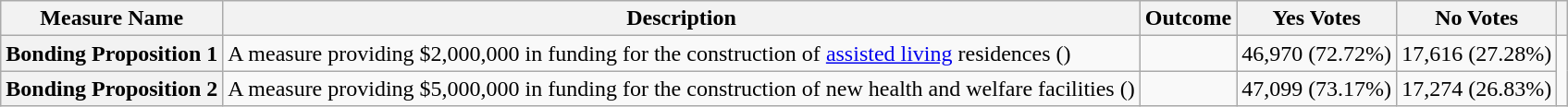<table class="wikitable sortable plainrowheaders">
<tr>
<th scope=col>Measure Name</th>
<th scope=col>Description</th>
<th scope=col>Outcome</th>
<th scope=col>Yes Votes</th>
<th scope=col>No Votes</th>
<th scope=col class=unsortable></th>
</tr>
<tr>
<th scope=row>Bonding Proposition 1</th>
<td>A measure providing $2,000,000 in funding for the construction of <a href='#'>assisted living</a> residences ()</td>
<td></td>
<td>46,970 (72.72%)</td>
<td>17,616 (27.28%)</td>
<td rowspan=2></td>
</tr>
<tr>
<th scope=row>Bonding Proposition 2</th>
<td>A measure providing $5,000,000 in funding for the construction of new health and welfare facilities ()</td>
<td></td>
<td>47,099 (73.17%)</td>
<td>17,274 (26.83%)</td>
</tr>
</table>
